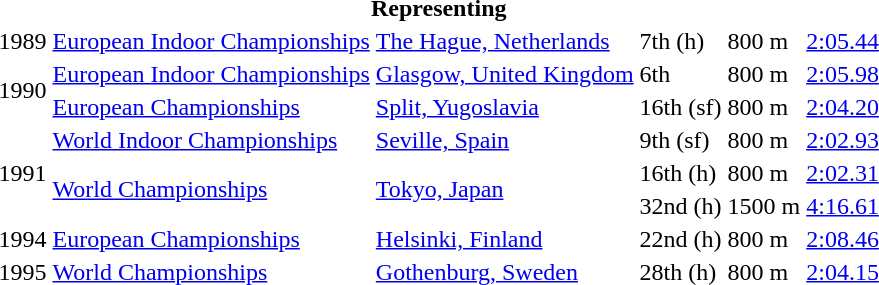<table>
<tr>
<th colspan="6">Representing </th>
</tr>
<tr>
<td>1989</td>
<td><a href='#'>European Indoor Championships</a></td>
<td><a href='#'>The Hague, Netherlands</a></td>
<td>7th (h)</td>
<td>800 m</td>
<td><a href='#'>2:05.44</a></td>
</tr>
<tr>
<td rowspan=2>1990</td>
<td><a href='#'>European Indoor Championships</a></td>
<td><a href='#'>Glasgow, United Kingdom</a></td>
<td>6th</td>
<td>800 m</td>
<td><a href='#'>2:05.98</a></td>
</tr>
<tr>
<td><a href='#'>European Championships</a></td>
<td><a href='#'>Split, Yugoslavia</a></td>
<td>16th (sf)</td>
<td>800 m</td>
<td><a href='#'>2:04.20</a></td>
</tr>
<tr>
<td rowspan=3>1991</td>
<td><a href='#'>World Indoor Championships</a></td>
<td><a href='#'>Seville, Spain</a></td>
<td>9th (sf)</td>
<td>800 m</td>
<td><a href='#'>2:02.93</a></td>
</tr>
<tr>
<td rowspan=2><a href='#'>World Championships</a></td>
<td rowspan=2><a href='#'>Tokyo, Japan</a></td>
<td>16th (h)</td>
<td>800 m</td>
<td><a href='#'>2:02.31</a></td>
</tr>
<tr>
<td>32nd (h)</td>
<td>1500 m</td>
<td><a href='#'>4:16.61</a></td>
</tr>
<tr>
<td>1994</td>
<td><a href='#'>European Championships</a></td>
<td><a href='#'>Helsinki, Finland</a></td>
<td>22nd (h)</td>
<td>800 m</td>
<td><a href='#'>2:08.46</a></td>
</tr>
<tr>
<td>1995</td>
<td><a href='#'>World Championships</a></td>
<td><a href='#'>Gothenburg, Sweden</a></td>
<td>28th (h)</td>
<td>800 m</td>
<td><a href='#'>2:04.15</a></td>
</tr>
</table>
